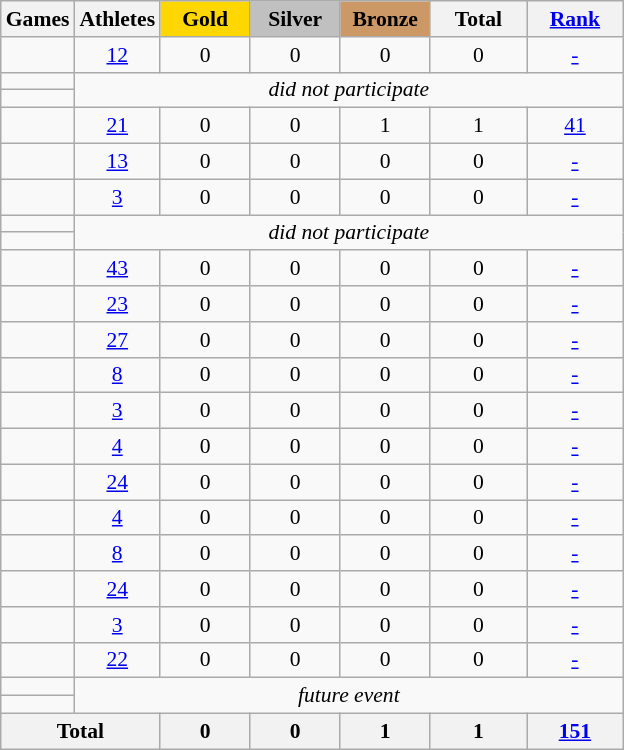<table class="wikitable" style="text-align:center; font-size:90%;">
<tr>
<th>Games</th>
<th>Athletes</th>
<td style="background:gold; width:3.7em; font-weight:bold;">Gold</td>
<td style="background:silver; width:3.7em; font-weight:bold;">Silver</td>
<td style="background:#cc9966; width:3.7em; font-weight:bold;">Bronze</td>
<th style="width:4em; font-weight:bold;">Total</th>
<th style="width:4em; font-weight:bold;"><a href='#'>Rank</a></th>
</tr>
<tr>
<td align=left></td>
<td><a href='#'>12</a></td>
<td>0</td>
<td>0</td>
<td>0</td>
<td>0</td>
<td><a href='#'>-</a></td>
</tr>
<tr>
<td align=left></td>
<td colspan=6; rowspan=2><em>did not participate</em></td>
</tr>
<tr>
<td align=left></td>
</tr>
<tr>
<td align=left></td>
<td><a href='#'>21</a></td>
<td>0</td>
<td>0</td>
<td>1</td>
<td>1</td>
<td><a href='#'>41</a></td>
</tr>
<tr>
<td align=left></td>
<td><a href='#'>13</a></td>
<td>0</td>
<td>0</td>
<td>0</td>
<td>0</td>
<td><a href='#'>-</a></td>
</tr>
<tr>
<td align=left></td>
<td><a href='#'>3</a></td>
<td>0</td>
<td>0</td>
<td>0</td>
<td>0</td>
<td><a href='#'>-</a></td>
</tr>
<tr>
<td align=left></td>
<td colspan=6; rowspan=2><em>did not participate</em></td>
</tr>
<tr>
<td align=left></td>
</tr>
<tr>
<td align=left></td>
<td><a href='#'>43</a></td>
<td>0</td>
<td>0</td>
<td>0</td>
<td>0</td>
<td><a href='#'>-</a></td>
</tr>
<tr>
<td align=left></td>
<td><a href='#'>23</a></td>
<td>0</td>
<td>0</td>
<td>0</td>
<td>0</td>
<td><a href='#'>-</a></td>
</tr>
<tr>
<td align=left></td>
<td><a href='#'>27</a></td>
<td>0</td>
<td>0</td>
<td>0</td>
<td>0</td>
<td><a href='#'>-</a></td>
</tr>
<tr>
<td align=left></td>
<td><a href='#'>8</a></td>
<td>0</td>
<td>0</td>
<td>0</td>
<td>0</td>
<td><a href='#'>-</a></td>
</tr>
<tr>
<td align=left></td>
<td><a href='#'>3</a></td>
<td>0</td>
<td>0</td>
<td>0</td>
<td>0</td>
<td><a href='#'>-</a></td>
</tr>
<tr>
<td align=left></td>
<td><a href='#'>4</a></td>
<td>0</td>
<td>0</td>
<td>0</td>
<td>0</td>
<td><a href='#'>-</a></td>
</tr>
<tr>
<td align=left></td>
<td><a href='#'>24</a></td>
<td>0</td>
<td>0</td>
<td>0</td>
<td>0</td>
<td><a href='#'>-</a></td>
</tr>
<tr>
<td align=left></td>
<td><a href='#'>4</a></td>
<td>0</td>
<td>0</td>
<td>0</td>
<td>0</td>
<td><a href='#'>-</a></td>
</tr>
<tr>
<td align=left></td>
<td><a href='#'>8</a></td>
<td>0</td>
<td>0</td>
<td>0</td>
<td>0</td>
<td><a href='#'>-</a></td>
</tr>
<tr>
<td align=left></td>
<td><a href='#'>24</a></td>
<td>0</td>
<td>0</td>
<td>0</td>
<td>0</td>
<td><a href='#'>-</a></td>
</tr>
<tr>
<td align=left></td>
<td><a href='#'>3</a></td>
<td>0</td>
<td>0</td>
<td>0</td>
<td>0</td>
<td><a href='#'>-</a></td>
</tr>
<tr>
<td align=left></td>
<td><a href='#'>22</a></td>
<td>0</td>
<td>0</td>
<td>0</td>
<td>0</td>
<td><a href='#'>-</a></td>
</tr>
<tr>
<td align=left></td>
<td colspan=6; rowspan=2><em>future event</em></td>
</tr>
<tr>
<td align=left></td>
</tr>
<tr>
<th colspan=2>Total</th>
<th>0</th>
<th>0</th>
<th>1</th>
<th>1</th>
<th><a href='#'>151</a></th>
</tr>
</table>
